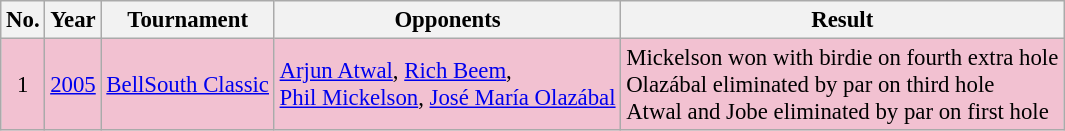<table class="wikitable" style="font-size:95%;">
<tr>
<th>No.</th>
<th>Year</th>
<th>Tournament</th>
<th>Opponents</th>
<th>Result</th>
</tr>
<tr style="background:#F2C1D1;">
<td align=center>1</td>
<td><a href='#'>2005</a></td>
<td><a href='#'>BellSouth Classic</a></td>
<td> <a href='#'>Arjun Atwal</a>,  <a href='#'>Rich Beem</a>,<br> <a href='#'>Phil Mickelson</a>,  <a href='#'>José María Olazábal</a></td>
<td>Mickelson won with birdie on fourth extra hole<br>Olazábal eliminated by par on third hole<br>Atwal and Jobe eliminated by par on first hole</td>
</tr>
</table>
